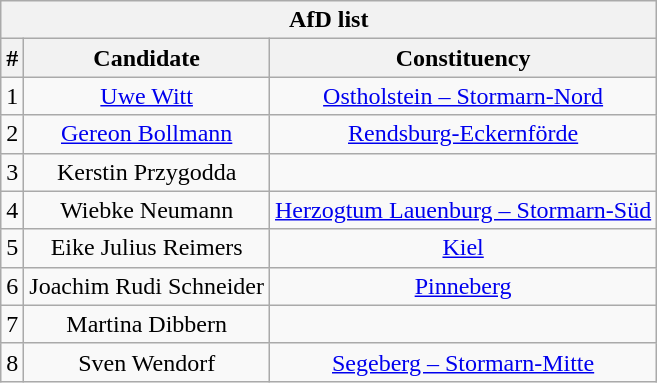<table class="wikitable mw-collapsible mw-collapsed" style="text-align:center">
<tr>
<th colspan=3>AfD list</th>
</tr>
<tr>
<th>#</th>
<th>Candidate</th>
<th>Constituency</th>
</tr>
<tr>
<td>1</td>
<td><a href='#'>Uwe Witt</a></td>
<td><a href='#'>Ostholstein – Stormarn-Nord</a></td>
</tr>
<tr>
<td>2</td>
<td><a href='#'>Gereon Bollmann</a></td>
<td><a href='#'>Rendsburg-Eckernförde</a></td>
</tr>
<tr>
<td>3</td>
<td>Kerstin Przygodda</td>
<td></td>
</tr>
<tr>
<td>4</td>
<td>Wiebke Neumann</td>
<td><a href='#'>Herzogtum Lauenburg – Stormarn-Süd</a></td>
</tr>
<tr>
<td>5</td>
<td>Eike Julius Reimers</td>
<td><a href='#'>Kiel</a></td>
</tr>
<tr>
<td>6</td>
<td>Joachim Rudi Schneider</td>
<td><a href='#'>Pinneberg</a></td>
</tr>
<tr>
<td>7</td>
<td>Martina Dibbern</td>
<td></td>
</tr>
<tr>
<td>8</td>
<td>Sven Wendorf</td>
<td><a href='#'>Segeberg – Stormarn-Mitte</a></td>
</tr>
</table>
